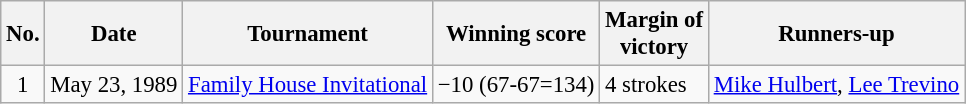<table class="wikitable" style="font-size:95%;">
<tr>
<th>No.</th>
<th>Date</th>
<th>Tournament</th>
<th>Winning score</th>
<th>Margin of<br>victory</th>
<th>Runners-up</th>
</tr>
<tr>
<td align=center>1</td>
<td align=right>May 23, 1989</td>
<td><a href='#'>Family House Invitational</a></td>
<td>−10 (67-67=134)</td>
<td>4 strokes</td>
<td> <a href='#'>Mike Hulbert</a>,  <a href='#'>Lee Trevino</a></td>
</tr>
</table>
